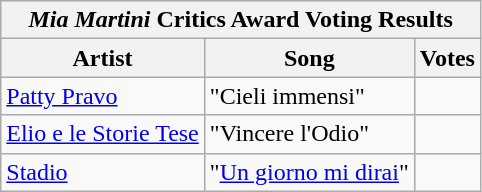<table class="wikitable collapsible collapsed" style="margin-left:10em" border="5">
<tr>
<th colspan="3"><em>Mia Martini</em> Critics Award Voting Results</th>
</tr>
<tr>
<th>Artist</th>
<th>Song</th>
<th>Votes</th>
</tr>
<tr>
<td><a href='#'>Patty Pravo</a></td>
<td>"Cieli immensi"</td>
<td></td>
</tr>
<tr>
<td><a href='#'>Elio e le Storie Tese</a></td>
<td>"Vincere l'Odio"</td>
<td></td>
</tr>
<tr>
<td><a href='#'>Stadio</a></td>
<td>"<a href='#'>Un giorno mi dirai</a>"</td>
<td></td>
</tr>
</table>
